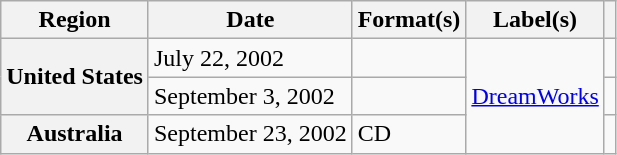<table class="wikitable plainrowheaders">
<tr>
<th scope="col">Region</th>
<th scope="col">Date</th>
<th scope="col">Format(s)</th>
<th scope="col">Label(s)</th>
<th scope="col"></th>
</tr>
<tr>
<th scope="row" rowspan="2">United States</th>
<td>July 22, 2002</td>
<td></td>
<td rowspan="3"><a href='#'>DreamWorks</a></td>
<td></td>
</tr>
<tr>
<td>September 3, 2002</td>
<td></td>
<td></td>
</tr>
<tr>
<th scope="row">Australia</th>
<td>September 23, 2002</td>
<td>CD</td>
<td></td>
</tr>
</table>
